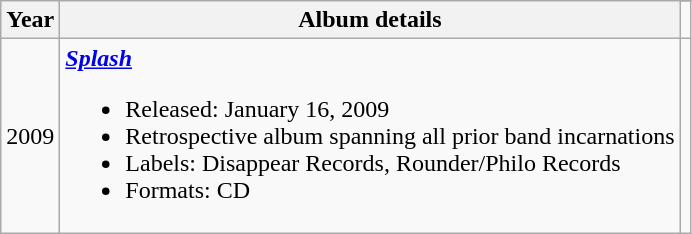<table class="wikitable">
<tr>
<th rowspan="2">Year</th>
<th rowspan="2">Album details</th>
</tr>
<tr>
<td></td>
</tr>
<tr>
<td>2009</td>
<td align="left"><strong><em><a href='#'>Splash</a></em></strong><br><ul><li>Released: January 16, 2009</li><li>Retrospective album spanning all prior band incarnations</li><li>Labels: Disappear Records, Rounder/Philo Records</li><li>Formats: CD</li></ul></td>
</tr>
</table>
